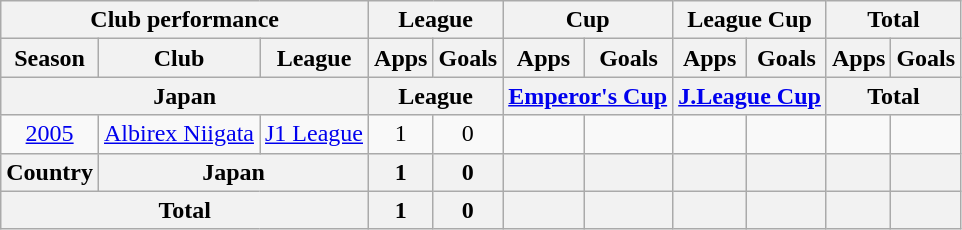<table class="wikitable" style="text-align:center;">
<tr>
<th colspan=3>Club performance</th>
<th colspan=2>League</th>
<th colspan=2>Cup</th>
<th colspan=2>League Cup</th>
<th colspan=2>Total</th>
</tr>
<tr>
<th>Season</th>
<th>Club</th>
<th>League</th>
<th>Apps</th>
<th>Goals</th>
<th>Apps</th>
<th>Goals</th>
<th>Apps</th>
<th>Goals</th>
<th>Apps</th>
<th>Goals</th>
</tr>
<tr>
<th colspan=3>Japan</th>
<th colspan=2>League</th>
<th colspan=2><a href='#'>Emperor's Cup</a></th>
<th colspan=2><a href='#'>J.League Cup</a></th>
<th colspan=2>Total</th>
</tr>
<tr>
<td><a href='#'>2005</a></td>
<td><a href='#'>Albirex Niigata</a></td>
<td><a href='#'>J1 League</a></td>
<td>1</td>
<td>0</td>
<td></td>
<td></td>
<td></td>
<td></td>
<td></td>
<td></td>
</tr>
<tr>
<th rowspan=1>Country</th>
<th colspan=2>Japan</th>
<th>1</th>
<th>0</th>
<th></th>
<th></th>
<th></th>
<th></th>
<th></th>
<th></th>
</tr>
<tr>
<th colspan=3>Total</th>
<th>1</th>
<th>0</th>
<th></th>
<th></th>
<th></th>
<th></th>
<th></th>
<th></th>
</tr>
</table>
